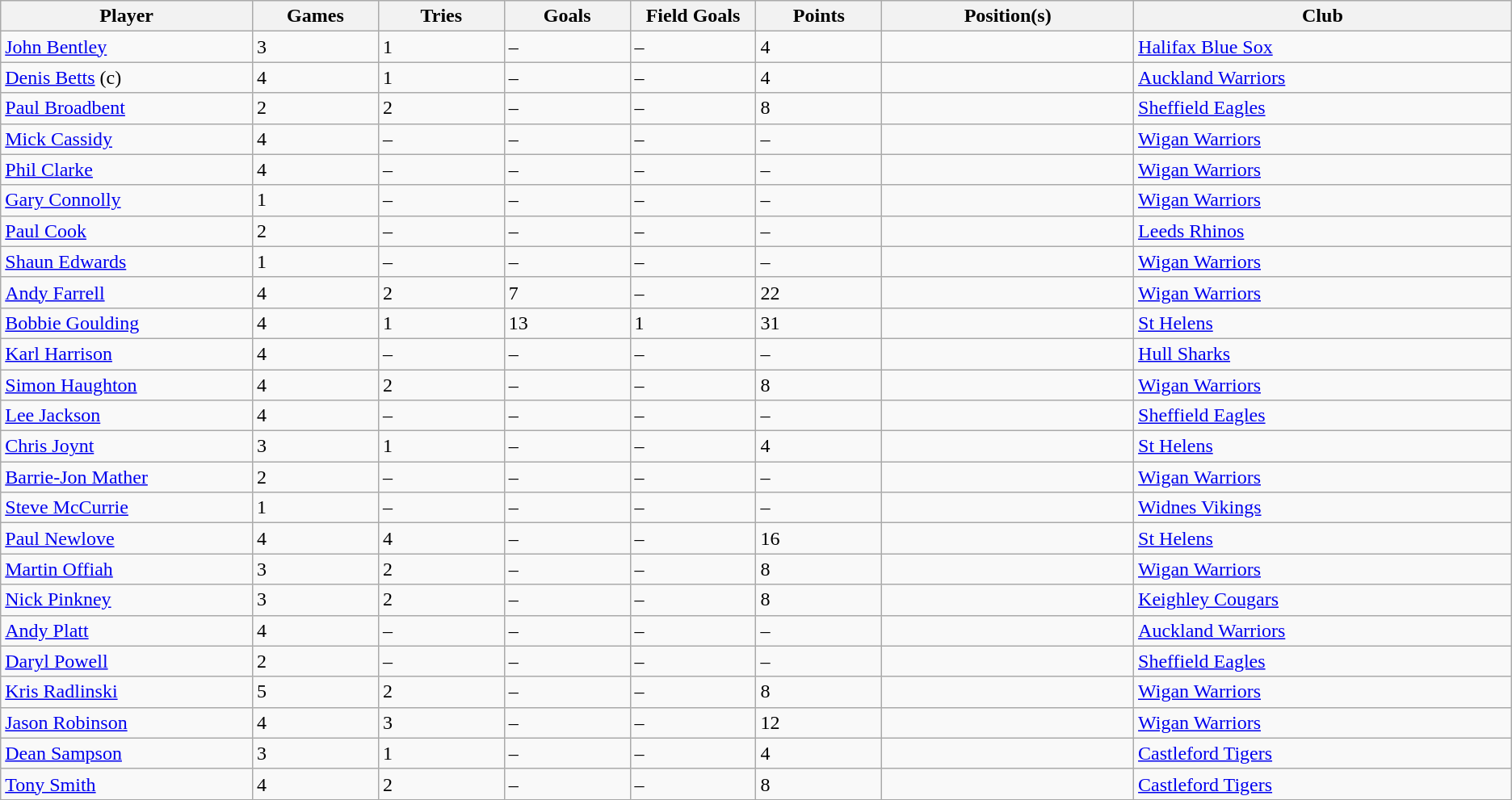<table class="wikitable">
<tr>
<th width=10%>Player</th>
<th width=5%>Games</th>
<th width=5%>Tries</th>
<th width=5%>Goals</th>
<th width=5%>Field Goals</th>
<th width=5%>Points</th>
<th width=10%>Position(s)</th>
<th width=15%>Club</th>
</tr>
<tr>
<td><a href='#'>John Bentley</a></td>
<td>3</td>
<td>1</td>
<td>–</td>
<td>–</td>
<td>4</td>
<td></td>
<td> <a href='#'>Halifax Blue Sox</a></td>
</tr>
<tr>
<td><a href='#'>Denis Betts</a> (c)</td>
<td>4</td>
<td>1</td>
<td>–</td>
<td>–</td>
<td>4</td>
<td></td>
<td> <a href='#'>Auckland Warriors</a></td>
</tr>
<tr>
<td><a href='#'>Paul Broadbent</a></td>
<td>2</td>
<td>2</td>
<td>–</td>
<td>–</td>
<td>8</td>
<td></td>
<td> <a href='#'>Sheffield Eagles</a></td>
</tr>
<tr>
<td><a href='#'>Mick Cassidy</a></td>
<td>4</td>
<td>–</td>
<td>–</td>
<td>–</td>
<td>–</td>
<td></td>
<td> <a href='#'>Wigan Warriors</a></td>
</tr>
<tr>
<td><a href='#'>Phil Clarke</a></td>
<td>4</td>
<td>–</td>
<td>–</td>
<td>–</td>
<td>–</td>
<td></td>
<td> <a href='#'>Wigan Warriors</a></td>
</tr>
<tr>
<td><a href='#'>Gary Connolly</a></td>
<td>1</td>
<td>–</td>
<td>–</td>
<td>–</td>
<td>–</td>
<td></td>
<td> <a href='#'>Wigan Warriors</a></td>
</tr>
<tr>
<td><a href='#'>Paul Cook</a></td>
<td>2</td>
<td>–</td>
<td>–</td>
<td>–</td>
<td>–</td>
<td></td>
<td> <a href='#'>Leeds Rhinos</a></td>
</tr>
<tr>
<td><a href='#'>Shaun Edwards</a></td>
<td>1</td>
<td>–</td>
<td>–</td>
<td>–</td>
<td>–</td>
<td></td>
<td> <a href='#'>Wigan Warriors</a></td>
</tr>
<tr>
<td><a href='#'>Andy Farrell</a></td>
<td>4</td>
<td>2</td>
<td>7</td>
<td>–</td>
<td>22</td>
<td></td>
<td> <a href='#'>Wigan Warriors</a></td>
</tr>
<tr>
<td><a href='#'>Bobbie Goulding</a></td>
<td>4</td>
<td>1</td>
<td>13</td>
<td>1</td>
<td>31</td>
<td></td>
<td> <a href='#'>St Helens</a></td>
</tr>
<tr>
<td><a href='#'>Karl Harrison</a></td>
<td>4</td>
<td>–</td>
<td>–</td>
<td>–</td>
<td>–</td>
<td></td>
<td> <a href='#'>Hull Sharks</a></td>
</tr>
<tr>
<td><a href='#'>Simon Haughton</a></td>
<td>4</td>
<td>2</td>
<td>–</td>
<td>–</td>
<td>8</td>
<td></td>
<td> <a href='#'>Wigan Warriors</a></td>
</tr>
<tr>
<td><a href='#'>Lee Jackson</a></td>
<td>4</td>
<td>–</td>
<td>–</td>
<td>–</td>
<td>–</td>
<td></td>
<td> <a href='#'>Sheffield Eagles</a></td>
</tr>
<tr>
<td><a href='#'>Chris Joynt</a></td>
<td>3</td>
<td>1</td>
<td>–</td>
<td>–</td>
<td>4</td>
<td></td>
<td> <a href='#'>St Helens</a></td>
</tr>
<tr>
<td><a href='#'>Barrie-Jon Mather</a></td>
<td>2</td>
<td>–</td>
<td>–</td>
<td>–</td>
<td>–</td>
<td></td>
<td> <a href='#'>Wigan Warriors</a></td>
</tr>
<tr>
<td><a href='#'>Steve McCurrie</a></td>
<td>1</td>
<td>–</td>
<td>–</td>
<td>–</td>
<td>–</td>
<td></td>
<td> <a href='#'>Widnes Vikings</a></td>
</tr>
<tr>
<td><a href='#'>Paul Newlove</a></td>
<td>4</td>
<td>4</td>
<td>–</td>
<td>–</td>
<td>16</td>
<td></td>
<td> <a href='#'>St Helens</a></td>
</tr>
<tr>
<td><a href='#'>Martin Offiah</a></td>
<td>3</td>
<td>2</td>
<td>–</td>
<td>–</td>
<td>8</td>
<td></td>
<td> <a href='#'>Wigan Warriors</a></td>
</tr>
<tr>
<td><a href='#'>Nick Pinkney</a></td>
<td>3</td>
<td>2</td>
<td>–</td>
<td>–</td>
<td>8</td>
<td></td>
<td> <a href='#'>Keighley Cougars</a></td>
</tr>
<tr>
<td><a href='#'>Andy Platt</a></td>
<td>4</td>
<td>–</td>
<td>–</td>
<td>–</td>
<td>–</td>
<td></td>
<td> <a href='#'>Auckland Warriors</a></td>
</tr>
<tr>
<td><a href='#'>Daryl Powell</a></td>
<td>2</td>
<td>–</td>
<td>–</td>
<td>–</td>
<td>–</td>
<td></td>
<td> <a href='#'>Sheffield Eagles</a></td>
</tr>
<tr>
<td><a href='#'>Kris Radlinski</a></td>
<td>5</td>
<td>2</td>
<td>–</td>
<td>–</td>
<td>8</td>
<td></td>
<td> <a href='#'>Wigan Warriors</a></td>
</tr>
<tr>
<td><a href='#'>Jason Robinson</a></td>
<td>4</td>
<td>3</td>
<td>–</td>
<td>–</td>
<td>12</td>
<td></td>
<td> <a href='#'>Wigan Warriors</a></td>
</tr>
<tr>
<td><a href='#'>Dean Sampson</a></td>
<td>3</td>
<td>1</td>
<td>–</td>
<td>–</td>
<td>4</td>
<td></td>
<td> <a href='#'>Castleford Tigers</a></td>
</tr>
<tr>
<td><a href='#'>Tony Smith</a></td>
<td>4</td>
<td>2</td>
<td>–</td>
<td>–</td>
<td>8</td>
<td></td>
<td> <a href='#'>Castleford Tigers</a></td>
</tr>
</table>
